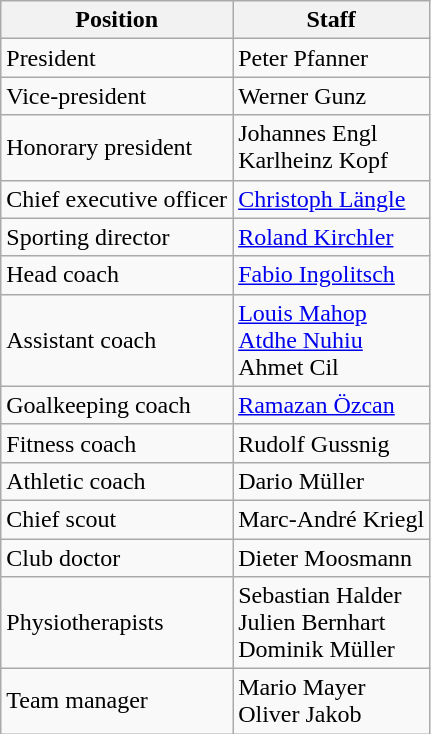<table class="wikitable">
<tr>
<th>Position</th>
<th>Staff</th>
</tr>
<tr>
<td>President</td>
<td> Peter Pfanner</td>
</tr>
<tr>
<td>Vice-president</td>
<td> Werner Gunz</td>
</tr>
<tr>
<td>Honorary president</td>
<td> Johannes Engl <br>  Karlheinz Kopf</td>
</tr>
<tr>
<td>Chief executive officer</td>
<td> <a href='#'>Christoph Längle</a></td>
</tr>
<tr>
<td>Sporting director</td>
<td> <a href='#'>Roland Kirchler</a></td>
</tr>
<tr>
<td>Head coach</td>
<td> <a href='#'>Fabio Ingolitsch</a></td>
</tr>
<tr>
<td>Assistant coach</td>
<td> <a href='#'>Louis Mahop</a> <br>  <a href='#'>Atdhe Nuhiu</a> <br>  Ahmet Cil</td>
</tr>
<tr>
<td>Goalkeeping coach</td>
<td> <a href='#'>Ramazan Özcan</a></td>
</tr>
<tr>
<td>Fitness coach</td>
<td> Rudolf Gussnig</td>
</tr>
<tr>
<td>Athletic coach</td>
<td> Dario Müller</td>
</tr>
<tr>
<td>Chief scout</td>
<td> Marc-André Kriegl</td>
</tr>
<tr>
<td>Club doctor</td>
<td> Dieter Moosmann</td>
</tr>
<tr>
<td>Physiotherapists</td>
<td> Sebastian Halder <br>  Julien Bernhart <br> Dominik Müller</td>
</tr>
<tr>
<td>Team manager</td>
<td> Mario Mayer <br>  Oliver Jakob</td>
</tr>
</table>
